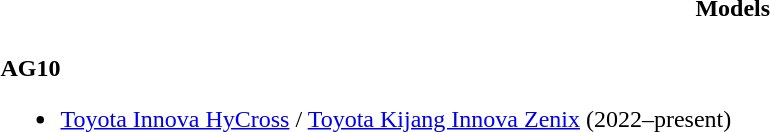<table>
<tr>
<th style="width:50%">Models</th>
</tr>
<tr>
<td style="width:50%"><br><strong>AG10</strong><ul><li><a href='#'>Toyota Innova HyCross</a> / <a href='#'>Toyota Kijang Innova Zenix</a> (2022–present)</li></ul></td>
</tr>
</table>
